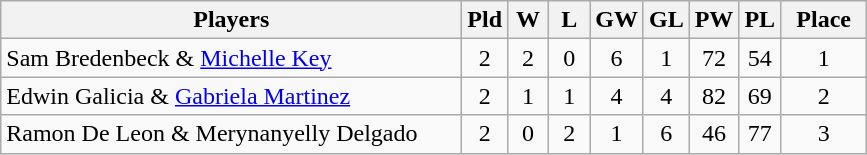<table class=wikitable style="text-align:center">
<tr>
<th width=300>Players</th>
<th width=20>Pld</th>
<th width=20>W</th>
<th width=20>L</th>
<th width=20>GW</th>
<th width=20>GL</th>
<th width=20>PW</th>
<th width=20>PL</th>
<th width=50>Place</th>
</tr>
<tr>
<td align=left> Sam Bredenbeck & <a href='#'>Michelle Key</a></td>
<td>2</td>
<td>2</td>
<td>0</td>
<td>6</td>
<td>1</td>
<td>72</td>
<td>54</td>
<td>1</td>
</tr>
<tr>
<td align=left> Edwin Galicia & <a href='#'>Gabriela Martinez</a></td>
<td>2</td>
<td>1</td>
<td>1</td>
<td>4</td>
<td>4</td>
<td>82</td>
<td>69</td>
<td>2</td>
</tr>
<tr>
<td align=left> Ramon De Leon & Merynanyelly Delgado</td>
<td>2</td>
<td>0</td>
<td>2</td>
<td>1</td>
<td>6</td>
<td>46</td>
<td>77</td>
<td>3</td>
</tr>
</table>
